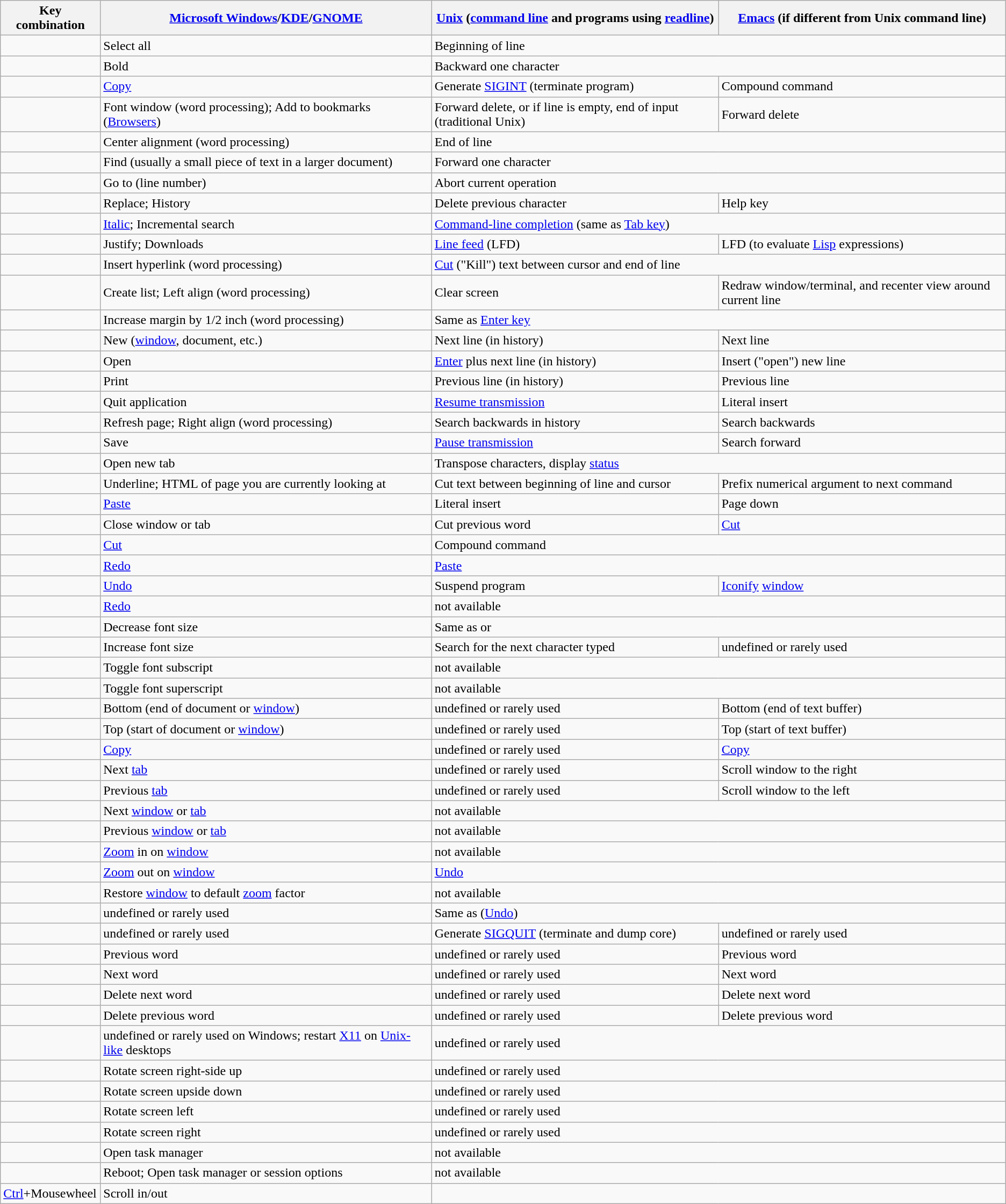<table class="wikitable">
<tr>
<th>Key combination</th>
<th><a href='#'>Microsoft Windows</a>/<a href='#'>KDE</a>/<a href='#'>GNOME</a></th>
<th><a href='#'>Unix</a> (<a href='#'>command line</a> and programs using <a href='#'>readline</a>)</th>
<th><a href='#'>Emacs</a> (if different from Unix command line)<br></th>
</tr>
<tr>
<td><a href='#'></a></td>
<td>Select all</td>
<td colspan=2>Beginning of line<br></td>
</tr>
<tr>
<td><a href='#'></a></td>
<td>Bold</td>
<td colspan=2>Backward one character<br></td>
</tr>
<tr>
<td><a href='#'></a></td>
<td><a href='#'>Copy</a></td>
<td>Generate <a href='#'>SIGINT</a> (terminate program)</td>
<td>Compound command<br></td>
</tr>
<tr>
<td><a href='#'></a></td>
<td>Font window (word processing); Add to bookmarks (<a href='#'>Browsers</a>)</td>
<td>Forward delete, or if line is empty, end of input (traditional Unix)</td>
<td>Forward delete<br></td>
</tr>
<tr>
<td><a href='#'></a></td>
<td>Center alignment (word processing)</td>
<td colspan=2>End of line<br></td>
</tr>
<tr>
<td><a href='#'></a></td>
<td>Find (usually a small piece of text in a larger document)</td>
<td colspan=2>Forward one character<br></td>
</tr>
<tr>
<td><a href='#'></a></td>
<td>Go to (line number)</td>
<td colspan=2>Abort current operation<br></td>
</tr>
<tr>
<td><a href='#'></a></td>
<td>Replace; History</td>
<td>Delete previous character</td>
<td>Help key<br></td>
</tr>
<tr>
<td><a href='#'></a></td>
<td><a href='#'>Italic</a>; Incremental search</td>
<td colspan=2><a href='#'>Command-line completion</a> (same as <a href='#'>Tab key</a>)<br></td>
</tr>
<tr>
<td><a href='#'></a></td>
<td>Justify; Downloads</td>
<td><a href='#'>Line feed</a> (LFD)</td>
<td>LFD (to evaluate <a href='#'>Lisp</a> expressions)<br></td>
</tr>
<tr>
<td><a href='#'></a></td>
<td>Insert hyperlink (word processing)</td>
<td colspan=2><a href='#'>Cut</a> ("Kill") text between cursor and end of line<br></td>
</tr>
<tr>
<td><a href='#'></a></td>
<td>Create list; Left align (word processing)</td>
<td>Clear screen</td>
<td>Redraw window/terminal, and recenter view around current line<br></td>
</tr>
<tr>
<td><a href='#'></a></td>
<td>Increase margin by 1/2 inch (word processing)</td>
<td colspan=2>Same as <a href='#'>Enter key</a><br></td>
</tr>
<tr>
<td><a href='#'></a></td>
<td>New (<a href='#'>window</a>, document, etc.)</td>
<td>Next line (in history)</td>
<td>Next line<br></td>
</tr>
<tr>
<td><a href='#'></a></td>
<td>Open</td>
<td><a href='#'>Enter</a> plus next line (in history)</td>
<td>Insert ("open") new line<br></td>
</tr>
<tr>
<td><a href='#'></a></td>
<td>Print</td>
<td>Previous line (in history)</td>
<td>Previous line<br></td>
</tr>
<tr>
<td><a href='#'></a></td>
<td>Quit application</td>
<td><a href='#'>Resume transmission</a></td>
<td>Literal insert<br></td>
</tr>
<tr>
<td><a href='#'></a></td>
<td>Refresh page; Right align (word processing)</td>
<td>Search backwards in history</td>
<td>Search backwards<br></td>
</tr>
<tr>
<td><a href='#'></a></td>
<td>Save</td>
<td><a href='#'>Pause transmission</a></td>
<td>Search forward<br></td>
</tr>
<tr>
<td><a href='#'></a></td>
<td>Open new tab</td>
<td colspan=2>Transpose characters, display <a href='#'>status</a><br></td>
</tr>
<tr>
<td><a href='#'></a></td>
<td>Underline; HTML of page you are currently looking at</td>
<td>Cut text between beginning of line and cursor</td>
<td>Prefix numerical argument to next command<br></td>
</tr>
<tr>
<td><a href='#'></a></td>
<td><a href='#'>Paste</a></td>
<td>Literal insert</td>
<td>Page down<br></td>
</tr>
<tr>
<td><a href='#'></a></td>
<td>Close window or tab</td>
<td>Cut previous word</td>
<td><a href='#'>Cut</a><br></td>
</tr>
<tr>
<td><a href='#'></a></td>
<td><a href='#'>Cut</a></td>
<td colspan=2>Compound command<br></td>
</tr>
<tr>
<td><a href='#'></a></td>
<td><a href='#'>Redo</a></td>
<td colspan=2><a href='#'>Paste</a><br></td>
</tr>
<tr>
<td><a href='#'></a></td>
<td><a href='#'>Undo</a></td>
<td>Suspend program</td>
<td><a href='#'>Iconify</a> <a href='#'>window</a></td>
</tr>
<tr>
<td></td>
<td><a href='#'>Redo</a></td>
<td colspan=2>not available</td>
</tr>
<tr>
<td></td>
<td>Decrease font size</td>
<td colspan=2>Same as <a href='#'></a> or <a href='#'></a></td>
</tr>
<tr>
<td></td>
<td>Increase font size</td>
<td>Search for the next character typed</td>
<td>undefined or rarely used</td>
</tr>
<tr>
<td></td>
<td>Toggle font subscript</td>
<td colspan=2>not available</td>
</tr>
<tr>
<td></td>
<td>Toggle font superscript</td>
<td colspan=2>not available</td>
</tr>
<tr>
<td></td>
<td>Bottom (end of document or <a href='#'>window</a>)</td>
<td>undefined or rarely used</td>
<td>Bottom (end of text buffer)</td>
</tr>
<tr>
<td></td>
<td>Top (start of document or <a href='#'>window</a>)</td>
<td>undefined or rarely used</td>
<td>Top (start of text buffer)</td>
</tr>
<tr>
<td></td>
<td><a href='#'>Copy</a></td>
<td>undefined or rarely used</td>
<td><a href='#'>Copy</a></td>
</tr>
<tr>
<td></td>
<td>Next <a href='#'>tab</a></td>
<td>undefined or rarely used</td>
<td>Scroll window to the right</td>
</tr>
<tr>
<td></td>
<td>Previous <a href='#'>tab</a></td>
<td>undefined or rarely used</td>
<td>Scroll window to the left</td>
</tr>
<tr>
<td></td>
<td>Next <a href='#'>window</a> or <a href='#'>tab</a></td>
<td colspan=2>not available</td>
</tr>
<tr>
<td></td>
<td>Previous <a href='#'>window</a> or <a href='#'>tab</a></td>
<td colspan=2>not available</td>
</tr>
<tr>
<td></td>
<td><a href='#'>Zoom</a> in on <a href='#'>window</a></td>
<td colspan=2>not available</td>
</tr>
<tr>
<td></td>
<td><a href='#'>Zoom</a> out on <a href='#'>window</a></td>
<td colspan=2><a href='#'>Undo</a></td>
</tr>
<tr>
<td><a href='#'></a></td>
<td>Restore <a href='#'>window</a> to default <a href='#'>zoom</a> factor</td>
<td colspan=2>not available</td>
</tr>
<tr>
<td></td>
<td>undefined or rarely used</td>
<td colspan=2>Same as  (<a href='#'>Undo</a>)</td>
</tr>
<tr>
<td></td>
<td>undefined or rarely used</td>
<td>Generate <a href='#'>SIGQUIT</a> (terminate and dump core)</td>
<td>undefined or rarely used</td>
</tr>
<tr>
<td></td>
<td>Previous word</td>
<td>undefined or rarely used</td>
<td>Previous word</td>
</tr>
<tr>
<td></td>
<td>Next word</td>
<td>undefined or rarely used</td>
<td>Next word</td>
</tr>
<tr>
<td></td>
<td>Delete next word</td>
<td>undefined or rarely used</td>
<td>Delete next word</td>
</tr>
<tr>
<td></td>
<td>Delete previous word</td>
<td>undefined or rarely used</td>
<td>Delete previous word</td>
</tr>
<tr>
<td></td>
<td>undefined or rarely used on Windows; restart <a href='#'>X11</a> on <a href='#'>Unix-like</a> desktops</td>
<td colspan=2>undefined or rarely used</td>
</tr>
<tr>
<td></td>
<td>Rotate screen right-side up</td>
<td colspan=2>undefined or rarely used</td>
</tr>
<tr>
<td></td>
<td>Rotate screen upside down</td>
<td colspan=2>undefined or rarely used</td>
</tr>
<tr>
<td></td>
<td>Rotate screen left</td>
<td colspan=2>undefined or rarely used</td>
</tr>
<tr>
<td></td>
<td>Rotate screen right</td>
<td colspan=2>undefined or rarely used</td>
</tr>
<tr>
<td></td>
<td>Open task manager</td>
<td colspan=2>not available</td>
</tr>
<tr>
<td><a href='#'></a></td>
<td>Reboot; Open task manager or session options</td>
<td colspan=2>not available</td>
</tr>
<tr>
<td><a href='#'>Ctrl</a>+Mousewheel</td>
<td>Scroll in/out</td>
<td colspan=2></td>
</tr>
</table>
